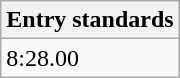<table class="wikitable" border="1" align="upright">
<tr>
<th>Entry standards</th>
</tr>
<tr>
<td>8:28.00</td>
</tr>
</table>
